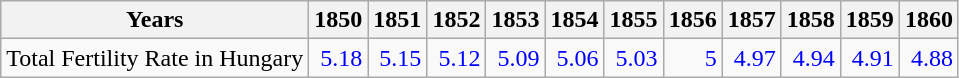<table class="wikitable " style="text-align:right">
<tr>
<th>Years</th>
<th>1850</th>
<th>1851</th>
<th>1852</th>
<th>1853</th>
<th>1854</th>
<th>1855</th>
<th>1856</th>
<th>1857</th>
<th>1858</th>
<th>1859</th>
<th>1860</th>
</tr>
<tr>
<td align="left">Total Fertility Rate in Hungary</td>
<td style="text-align:right; color:blue;">5.18</td>
<td style="text-align:right; color:blue;">5.15</td>
<td style="text-align:right; color:blue;">5.12</td>
<td style="text-align:right; color:blue;">5.09</td>
<td style="text-align:right; color:blue;">5.06</td>
<td style="text-align:right; color:blue;">5.03</td>
<td style="text-align:right; color:blue;">5</td>
<td style="text-align:right; color:blue;">4.97</td>
<td style="text-align:right; color:blue;">4.94</td>
<td style="text-align:right; color:blue;">4.91</td>
<td style="text-align:right; color:blue;">4.88</td>
</tr>
</table>
